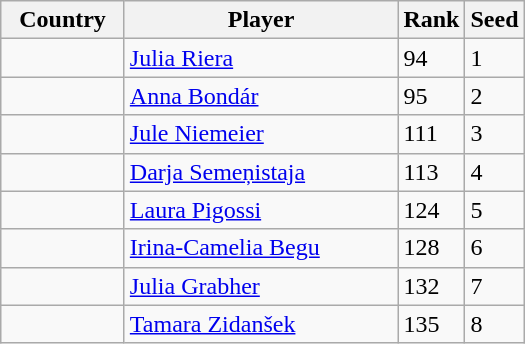<table class="wikitable">
<tr>
<th width="75">Country</th>
<th width="175">Player</th>
<th>Rank</th>
<th>Seed</th>
</tr>
<tr>
<td></td>
<td><a href='#'>Julia Riera</a></td>
<td>94</td>
<td>1</td>
</tr>
<tr>
<td></td>
<td><a href='#'>Anna Bondár</a></td>
<td>95</td>
<td>2</td>
</tr>
<tr>
<td></td>
<td><a href='#'>Jule Niemeier</a></td>
<td>111</td>
<td>3</td>
</tr>
<tr>
<td></td>
<td><a href='#'>Darja Semeņistaja</a></td>
<td>113</td>
<td>4</td>
</tr>
<tr>
<td></td>
<td><a href='#'>Laura Pigossi</a></td>
<td>124</td>
<td>5</td>
</tr>
<tr>
<td></td>
<td><a href='#'>Irina-Camelia Begu</a></td>
<td>128</td>
<td>6</td>
</tr>
<tr>
<td></td>
<td><a href='#'>Julia Grabher</a></td>
<td>132</td>
<td>7</td>
</tr>
<tr>
<td></td>
<td><a href='#'>Tamara Zidanšek</a></td>
<td>135</td>
<td>8</td>
</tr>
</table>
